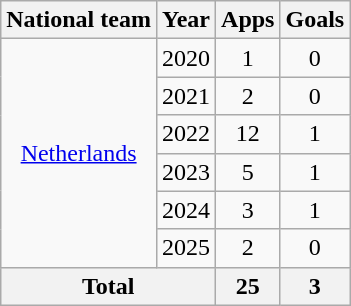<table class="wikitable" style="text-align:center">
<tr>
<th>National team</th>
<th>Year</th>
<th>Apps</th>
<th>Goals</th>
</tr>
<tr>
<td rowspan="6"><a href='#'>Netherlands</a></td>
<td>2020</td>
<td>1</td>
<td>0</td>
</tr>
<tr>
<td>2021</td>
<td>2</td>
<td>0</td>
</tr>
<tr>
<td>2022</td>
<td>12</td>
<td>1</td>
</tr>
<tr>
<td>2023</td>
<td>5</td>
<td>1</td>
</tr>
<tr>
<td>2024</td>
<td>3</td>
<td>1</td>
</tr>
<tr>
<td>2025</td>
<td>2</td>
<td>0</td>
</tr>
<tr>
<th colspan="2">Total</th>
<th>25</th>
<th>3</th>
</tr>
</table>
